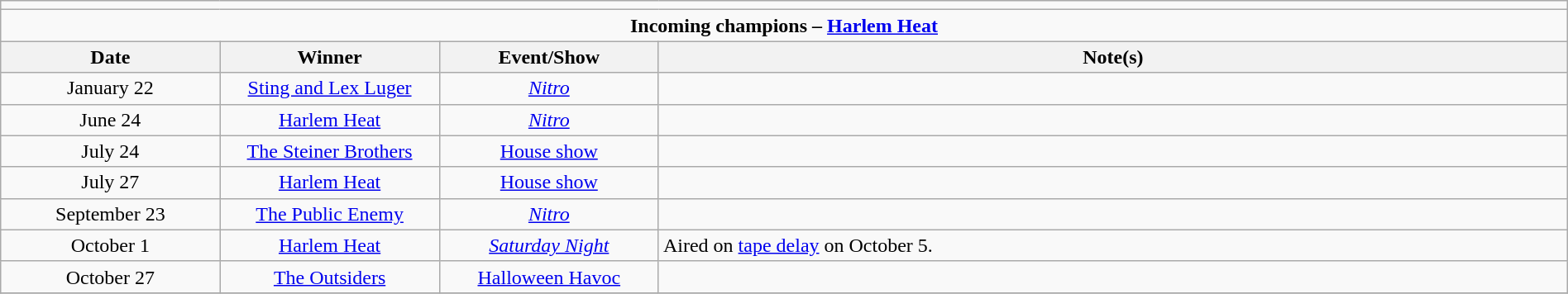<table class="wikitable" style="text-align:center; width:100%;">
<tr>
<td colspan="5"></td>
</tr>
<tr>
<td colspan="5"><strong>Incoming champions – <a href='#'>Harlem Heat</a> </strong></td>
</tr>
<tr>
<th width=14%>Date</th>
<th width=14%>Winner</th>
<th width=14%>Event/Show</th>
<th width=58%>Note(s)</th>
</tr>
<tr>
<td>January 22</td>
<td><a href='#'>Sting and Lex Luger</a></td>
<td><em><a href='#'>Nitro</a></em></td>
<td align=left></td>
</tr>
<tr>
<td>June 24</td>
<td><a href='#'>Harlem Heat</a><br></td>
<td><em><a href='#'>Nitro</a></em></td>
<td align=left></td>
</tr>
<tr>
<td>July 24</td>
<td><a href='#'>The Steiner Brothers</a><br></td>
<td><a href='#'>House show</a></td>
<td align=left></td>
</tr>
<tr>
<td>July 27</td>
<td><a href='#'>Harlem Heat</a><br></td>
<td><a href='#'>House show</a></td>
<td align=left></td>
</tr>
<tr>
<td>September 23</td>
<td><a href='#'>The Public Enemy</a><br></td>
<td><em><a href='#'>Nitro</a></em></td>
<td align=left></td>
</tr>
<tr>
<td>October 1</td>
<td><a href='#'>Harlem Heat</a><br></td>
<td><em><a href='#'>Saturday Night</a></em></td>
<td align=left>Aired on <a href='#'>tape delay</a> on October 5.</td>
</tr>
<tr>
<td>October 27</td>
<td><a href='#'>The Outsiders</a><br></td>
<td><a href='#'>Halloween Havoc</a></td>
<td align=left></td>
</tr>
<tr>
</tr>
</table>
